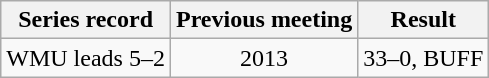<table class="wikitable">
<tr align="center">
<th>Series record</th>
<th>Previous meeting</th>
<th>Result</th>
</tr>
<tr align="center">
<td>WMU leads 5–2</td>
<td>2013</td>
<td>33–0, BUFF</td>
</tr>
</table>
